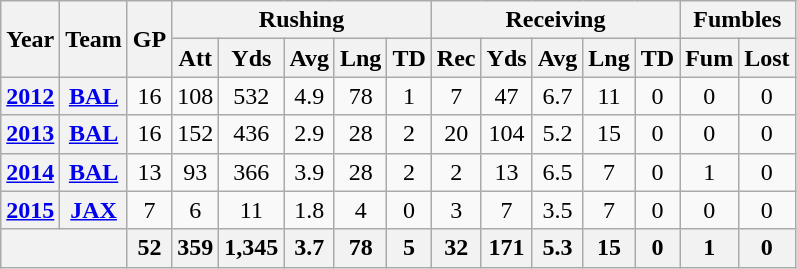<table class="wikitable" style="text-align:center;">
<tr>
<th rowspan="2">Year</th>
<th rowspan="2">Team</th>
<th rowspan="2">GP</th>
<th colspan="5">Rushing</th>
<th colspan="5">Receiving</th>
<th colspan="2">Fumbles</th>
</tr>
<tr>
<th>Att</th>
<th>Yds</th>
<th>Avg</th>
<th>Lng</th>
<th>TD</th>
<th>Rec</th>
<th>Yds</th>
<th>Avg</th>
<th>Lng</th>
<th>TD</th>
<th>Fum</th>
<th>Lost</th>
</tr>
<tr>
<th><a href='#'>2012</a></th>
<th><a href='#'>BAL</a></th>
<td>16</td>
<td>108</td>
<td>532</td>
<td>4.9</td>
<td>78</td>
<td>1</td>
<td>7</td>
<td>47</td>
<td>6.7</td>
<td>11</td>
<td>0</td>
<td>0</td>
<td>0</td>
</tr>
<tr>
<th><a href='#'>2013</a></th>
<th><a href='#'>BAL</a></th>
<td>16</td>
<td>152</td>
<td>436</td>
<td>2.9</td>
<td>28</td>
<td>2</td>
<td>20</td>
<td>104</td>
<td>5.2</td>
<td>15</td>
<td>0</td>
<td>0</td>
<td>0</td>
</tr>
<tr>
<th><a href='#'>2014</a></th>
<th><a href='#'>BAL</a></th>
<td>13</td>
<td>93</td>
<td>366</td>
<td>3.9</td>
<td>28</td>
<td>2</td>
<td>2</td>
<td>13</td>
<td>6.5</td>
<td>7</td>
<td>0</td>
<td>1</td>
<td>0</td>
</tr>
<tr>
<th><a href='#'>2015</a></th>
<th><a href='#'>JAX</a></th>
<td>7</td>
<td>6</td>
<td>11</td>
<td>1.8</td>
<td>4</td>
<td>0</td>
<td>3</td>
<td>7</td>
<td>3.5</td>
<td>7</td>
<td>0</td>
<td>0</td>
<td>0</td>
</tr>
<tr>
<th colspan="2"></th>
<th>52</th>
<th>359</th>
<th>1,345</th>
<th>3.7</th>
<th>78</th>
<th>5</th>
<th>32</th>
<th>171</th>
<th>5.3</th>
<th>15</th>
<th>0</th>
<th>1</th>
<th>0</th>
</tr>
</table>
